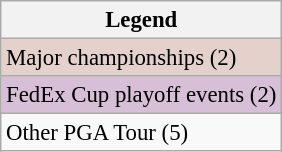<table class="wikitable notheme" style="font-size:95%;">
<tr>
<th>Legend</th>
</tr>
<tr style="background:#e5d1cb;">
<td>Major championships (2)</td>
</tr>
<tr style="background:thistle; color: black;">
<td>FedEx Cup playoff events (2)</td>
</tr>
<tr>
<td>Other PGA Tour (5)</td>
</tr>
</table>
